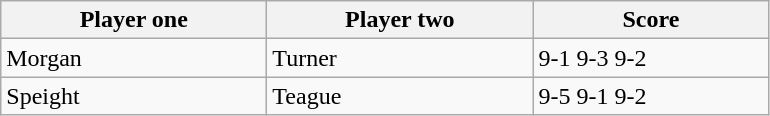<table class="wikitable">
<tr>
<th width=170>Player one</th>
<th width=170>Player two</th>
<th width=150>Score</th>
</tr>
<tr>
<td> Morgan</td>
<td> Turner</td>
<td>9-1 9-3 9-2</td>
</tr>
<tr>
<td> Speight</td>
<td> Teague</td>
<td>9-5 9-1 9-2</td>
</tr>
</table>
